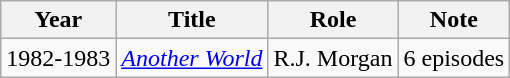<table class="wikitable">
<tr>
<th>Year</th>
<th>Title</th>
<th>Role</th>
<th>Note</th>
</tr>
<tr>
<td>1982-1983</td>
<td><em><a href='#'>Another World</a></em></td>
<td>R.J. Morgan</td>
<td>6 episodes</td>
</tr>
</table>
